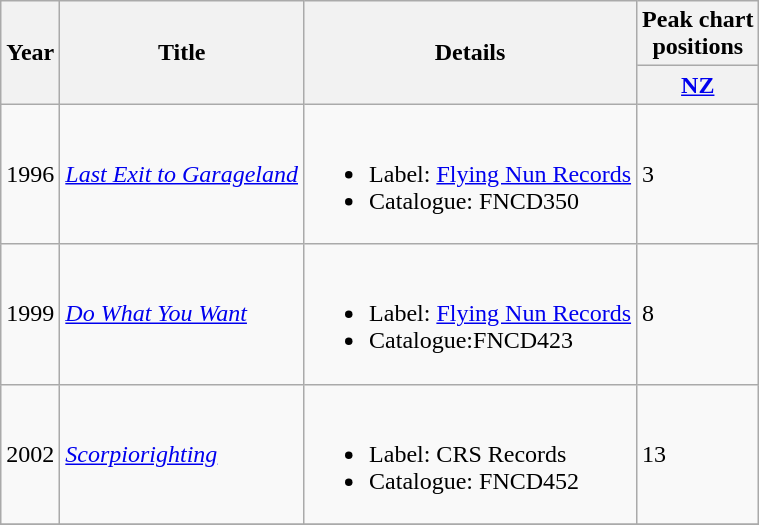<table class="wikitable plainrowheaders">
<tr>
<th rowspan="2">Year</th>
<th rowspan="2">Title</th>
<th rowspan="2">Details</th>
<th>Peak chart<br>positions</th>
</tr>
<tr>
<th><a href='#'>NZ</a></th>
</tr>
<tr>
<td>1996</td>
<td><em><a href='#'>Last Exit to Garageland</a></em></td>
<td><br><ul><li>Label: <a href='#'>Flying Nun Records</a></li><li>Catalogue: FNCD350</li></ul></td>
<td>3</td>
</tr>
<tr>
<td>1999</td>
<td><em><a href='#'>Do What You Want</a></em></td>
<td><br><ul><li>Label: <a href='#'>Flying Nun Records</a></li><li>Catalogue:FNCD423</li></ul></td>
<td>8</td>
</tr>
<tr>
<td>2002</td>
<td><em><a href='#'>Scorpiorighting</a></em></td>
<td><br><ul><li>Label: CRS Records</li><li>Catalogue: FNCD452</li></ul></td>
<td>13</td>
</tr>
<tr>
</tr>
</table>
